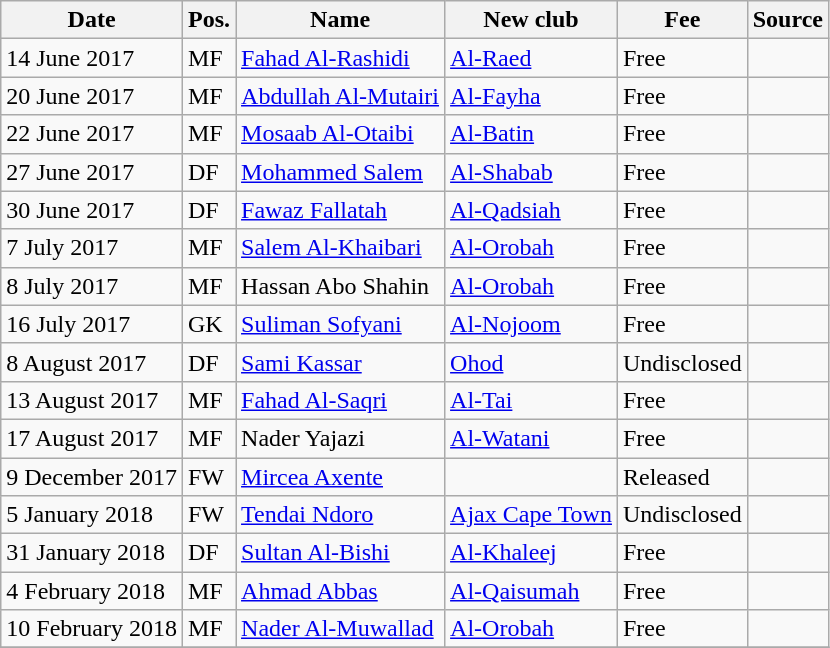<table class="wikitable" style="text-align:left">
<tr>
<th>Date</th>
<th>Pos.</th>
<th>Name</th>
<th>New club</th>
<th>Fee</th>
<th>Source</th>
</tr>
<tr>
<td>14 June 2017</td>
<td>MF</td>
<td> <a href='#'>Fahad Al-Rashidi</a></td>
<td> <a href='#'>Al-Raed</a></td>
<td>Free</td>
<td></td>
</tr>
<tr>
<td>20 June 2017</td>
<td>MF</td>
<td> <a href='#'>Abdullah Al-Mutairi</a></td>
<td> <a href='#'>Al-Fayha</a></td>
<td>Free</td>
<td></td>
</tr>
<tr>
<td>22 June 2017</td>
<td>MF</td>
<td> <a href='#'>Mosaab Al-Otaibi</a></td>
<td> <a href='#'>Al-Batin</a></td>
<td>Free</td>
<td></td>
</tr>
<tr>
<td>27 June 2017</td>
<td>DF</td>
<td> <a href='#'>Mohammed Salem</a></td>
<td> <a href='#'>Al-Shabab</a></td>
<td>Free</td>
<td></td>
</tr>
<tr>
<td>30 June 2017</td>
<td>DF</td>
<td> <a href='#'>Fawaz Fallatah</a></td>
<td> <a href='#'>Al-Qadsiah</a></td>
<td>Free</td>
<td></td>
</tr>
<tr>
<td>7 July 2017</td>
<td>MF</td>
<td> <a href='#'>Salem Al-Khaibari</a></td>
<td> <a href='#'>Al-Orobah</a></td>
<td>Free</td>
<td></td>
</tr>
<tr>
<td>8 July 2017</td>
<td>MF</td>
<td> Hassan Abo Shahin</td>
<td> <a href='#'>Al-Orobah</a></td>
<td>Free</td>
<td></td>
</tr>
<tr>
<td>16 July 2017</td>
<td>GK</td>
<td> <a href='#'>Suliman Sofyani</a></td>
<td> <a href='#'>Al-Nojoom</a></td>
<td>Free</td>
<td></td>
</tr>
<tr>
<td>8 August 2017</td>
<td>DF</td>
<td> <a href='#'>Sami Kassar</a></td>
<td> <a href='#'>Ohod</a></td>
<td>Undisclosed</td>
<td></td>
</tr>
<tr>
<td>13 August 2017</td>
<td>MF</td>
<td> <a href='#'>Fahad Al-Saqri</a></td>
<td> <a href='#'>Al-Tai</a></td>
<td>Free</td>
<td></td>
</tr>
<tr>
<td>17 August 2017</td>
<td>MF</td>
<td> Nader Yajazi</td>
<td> <a href='#'>Al-Watani</a></td>
<td>Free</td>
<td></td>
</tr>
<tr>
<td>9 December 2017</td>
<td>FW</td>
<td> <a href='#'>Mircea Axente</a></td>
<td></td>
<td>Released</td>
<td></td>
</tr>
<tr>
<td>5 January 2018</td>
<td>FW</td>
<td> <a href='#'>Tendai Ndoro</a></td>
<td> <a href='#'>Ajax Cape Town</a></td>
<td>Undisclosed</td>
<td></td>
</tr>
<tr>
<td>31 January 2018</td>
<td>DF</td>
<td> <a href='#'>Sultan Al-Bishi</a></td>
<td> <a href='#'>Al-Khaleej</a></td>
<td>Free</td>
<td></td>
</tr>
<tr>
<td>4 February 2018</td>
<td>MF</td>
<td> <a href='#'>Ahmad Abbas</a></td>
<td> <a href='#'>Al-Qaisumah</a></td>
<td>Free</td>
<td></td>
</tr>
<tr>
<td>10 February 2018</td>
<td>MF</td>
<td> <a href='#'>Nader Al-Muwallad</a></td>
<td> <a href='#'>Al-Orobah</a></td>
<td>Free</td>
<td></td>
</tr>
<tr>
</tr>
</table>
